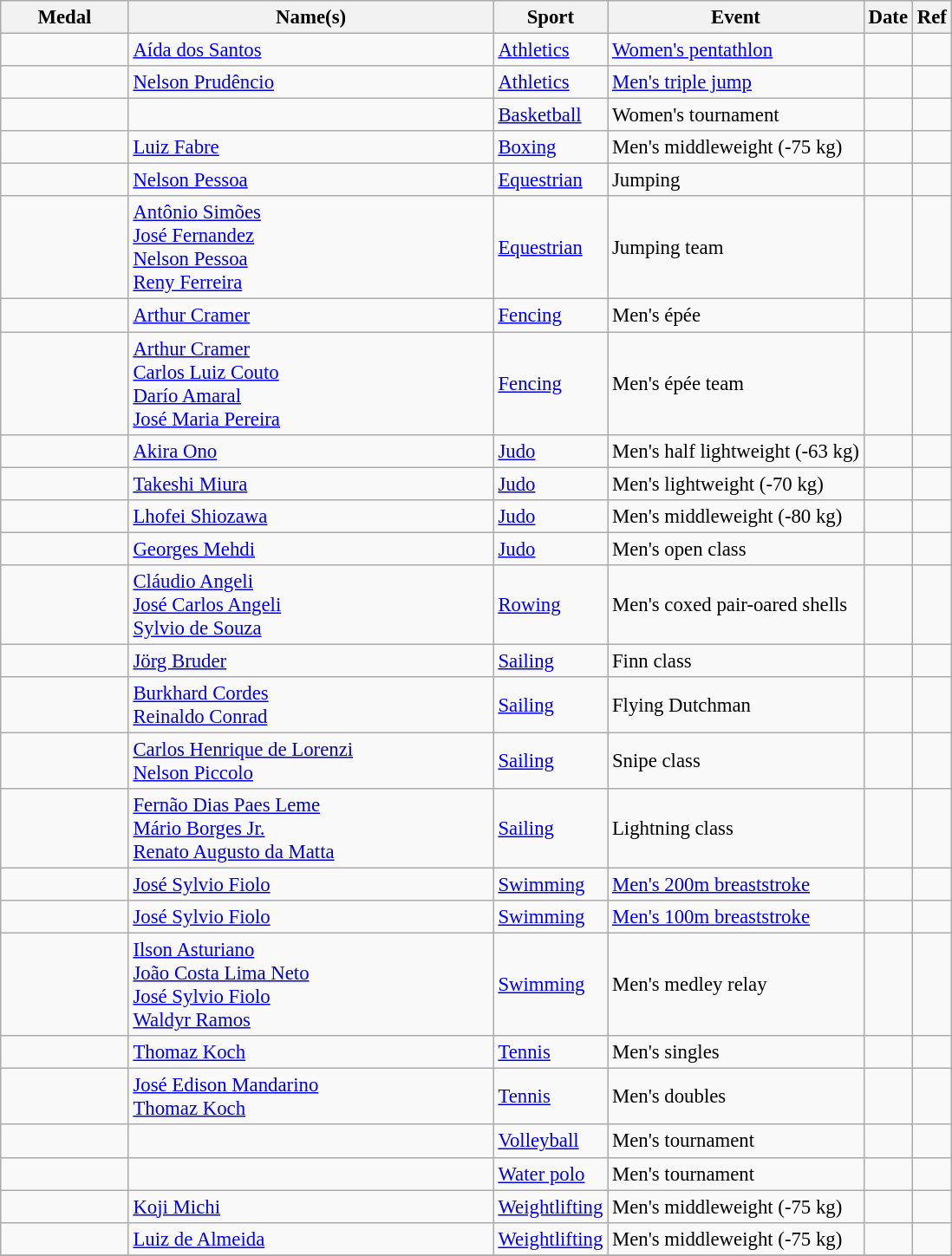<table class="wikitable sortable" style="font-size: 95%;">
<tr>
<th style="width:6em">Medal</th>
<th style="width:18em">Name(s)</th>
<th>Sport</th>
<th>Event</th>
<th>Date</th>
<th>Ref</th>
</tr>
<tr>
<td></td>
<td><a href='#'>Aída dos Santos</a></td>
<td><a href='#'>Athletics</a></td>
<td><a href='#'>Women's pentathlon</a></td>
<td></td>
<td></td>
</tr>
<tr>
<td></td>
<td><a href='#'>Nelson Prudêncio</a></td>
<td><a href='#'>Athletics</a></td>
<td><a href='#'>Men's triple jump</a></td>
<td></td>
<td></td>
</tr>
<tr>
<td></td>
<td><br></td>
<td><a href='#'>Basketball</a></td>
<td>Women's tournament</td>
<td></td>
<td></td>
</tr>
<tr>
<td></td>
<td><a href='#'>Luiz Fabre</a></td>
<td><a href='#'>Boxing</a></td>
<td>Men's middleweight (-75 kg)</td>
<td></td>
<td></td>
</tr>
<tr>
<td></td>
<td><a href='#'>Nelson Pessoa</a></td>
<td><a href='#'>Equestrian</a></td>
<td>Jumping</td>
<td></td>
<td></td>
</tr>
<tr>
<td></td>
<td><a href='#'>Antônio Simões</a> <br> <a href='#'>José Fernandez</a> <br> <a href='#'>Nelson Pessoa</a> <br> <a href='#'>Reny Ferreira</a></td>
<td><a href='#'>Equestrian</a></td>
<td>Jumping team</td>
<td></td>
<td></td>
</tr>
<tr>
<td></td>
<td><a href='#'>Arthur Cramer</a></td>
<td><a href='#'>Fencing</a></td>
<td>Men's épée</td>
<td></td>
<td></td>
</tr>
<tr>
<td></td>
<td><a href='#'>Arthur Cramer</a><br><a href='#'>Carlos Luiz Couto</a><br><a href='#'>Darío Amaral</a><br><a href='#'>José Maria Pereira</a></td>
<td><a href='#'>Fencing</a></td>
<td>Men's épée team</td>
<td></td>
<td></td>
</tr>
<tr>
<td></td>
<td><a href='#'>Akira Ono</a></td>
<td><a href='#'>Judo</a></td>
<td>Men's half lightweight (-63 kg)</td>
<td></td>
<td></td>
</tr>
<tr>
<td></td>
<td><a href='#'>Takeshi Miura</a></td>
<td><a href='#'>Judo</a></td>
<td>Men's lightweight (-70 kg)</td>
<td></td>
<td></td>
</tr>
<tr>
<td></td>
<td><a href='#'>Lhofei Shiozawa</a></td>
<td><a href='#'>Judo</a></td>
<td>Men's middleweight (-80 kg)</td>
<td></td>
<td></td>
</tr>
<tr>
<td></td>
<td><a href='#'>Georges Mehdi</a></td>
<td><a href='#'>Judo</a></td>
<td>Men's open class</td>
<td></td>
<td></td>
</tr>
<tr>
<td></td>
<td><a href='#'>Cláudio Angeli</a> <br> <a href='#'>José Carlos Angeli</a> <br> <a href='#'>Sylvio de Souza</a></td>
<td><a href='#'>Rowing</a></td>
<td>Men's coxed pair-oared shells</td>
<td></td>
<td></td>
</tr>
<tr>
<td></td>
<td><a href='#'>Jörg Bruder</a></td>
<td><a href='#'>Sailing</a></td>
<td>Finn class</td>
<td></td>
<td></td>
</tr>
<tr>
<td></td>
<td><a href='#'>Burkhard Cordes</a> <br> <a href='#'>Reinaldo Conrad</a></td>
<td><a href='#'>Sailing</a></td>
<td>Flying Dutchman</td>
<td></td>
<td></td>
</tr>
<tr>
<td></td>
<td><a href='#'>Carlos Henrique de Lorenzi</a> <br> <a href='#'>Nelson Piccolo</a></td>
<td><a href='#'>Sailing</a></td>
<td>Snipe class</td>
<td></td>
<td></td>
</tr>
<tr>
<td></td>
<td><a href='#'>Fernão Dias Paes Leme</a> <br> <a href='#'>Mário Borges Jr.</a> <br> <a href='#'>Renato Augusto da Matta</a></td>
<td><a href='#'>Sailing</a></td>
<td>Lightning class</td>
<td></td>
<td></td>
</tr>
<tr>
<td></td>
<td><a href='#'>José Sylvio Fiolo</a></td>
<td><a href='#'>Swimming</a></td>
<td><a href='#'>Men's 200m breaststroke</a></td>
<td></td>
<td></td>
</tr>
<tr>
<td></td>
<td><a href='#'>José Sylvio Fiolo</a></td>
<td><a href='#'>Swimming</a></td>
<td><a href='#'>Men's 100m breaststroke</a></td>
<td></td>
<td></td>
</tr>
<tr>
<td></td>
<td><a href='#'>Ilson Asturiano</a> <br> <a href='#'>João Costa Lima Neto</a> <br> <a href='#'>José Sylvio Fiolo</a> <br> <a href='#'>Waldyr Ramos</a></td>
<td><a href='#'>Swimming</a></td>
<td>Men's  medley relay</td>
<td></td>
<td></td>
</tr>
<tr>
<td></td>
<td><a href='#'>Thomaz Koch</a></td>
<td><a href='#'>Tennis</a></td>
<td>Men's singles</td>
<td></td>
<td></td>
</tr>
<tr>
<td></td>
<td><a href='#'>José Edison Mandarino</a> <br> <a href='#'>Thomaz Koch</a></td>
<td><a href='#'>Tennis</a></td>
<td>Men's doubles</td>
<td></td>
<td></td>
</tr>
<tr>
<td></td>
<td><br></td>
<td><a href='#'>Volleyball</a></td>
<td>Men's tournament</td>
<td></td>
<td></td>
</tr>
<tr>
<td></td>
<td><br></td>
<td><a href='#'>Water polo</a></td>
<td>Men's tournament</td>
<td></td>
<td></td>
</tr>
<tr>
<td></td>
<td><a href='#'>Koji Michi</a></td>
<td><a href='#'>Weightlifting</a></td>
<td>Men's middleweight (-75 kg)</td>
<td></td>
<td></td>
</tr>
<tr>
<td></td>
<td><a href='#'>Luiz de Almeida</a></td>
<td><a href='#'>Weightlifting</a></td>
<td>Men's middleweight (-75 kg)</td>
<td></td>
<td></td>
</tr>
<tr>
</tr>
</table>
